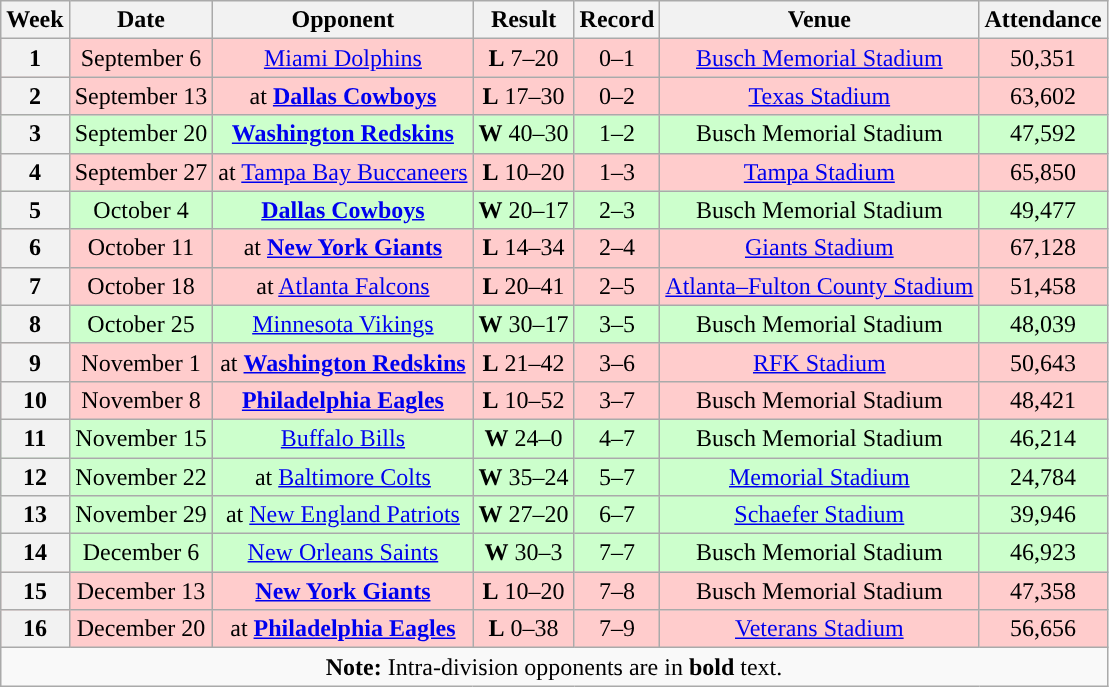<table class="wikitable" style="text-align:center">
<tr>
<th>Week</th>
<th>Date</th>
<th>Opponent</th>
<th>Result</th>
<th>Record</th>
<th>Venue</th>
<th>Attendance</th>
</tr>
<tr style="background:#fcc">
<th>1</th>
<td>September 6</td>
<td><a href='#'>Miami Dolphins</a></td>
<td><strong>L</strong> 7–20</td>
<td>0–1</td>
<td><a href='#'>Busch Memorial Stadium</a></td>
<td>50,351</td>
</tr>
<tr style="background:#fcc">
<th>2</th>
<td>September 13</td>
<td>at <strong><a href='#'>Dallas Cowboys</a></strong></td>
<td><strong>L</strong> 17–30</td>
<td>0–2</td>
<td><a href='#'>Texas Stadium</a></td>
<td>63,602</td>
</tr>
<tr style="background:#cfc">
<th>3</th>
<td>September 20</td>
<td><strong><a href='#'>Washington Redskins</a></strong></td>
<td><strong>W</strong> 40–30</td>
<td>1–2</td>
<td>Busch Memorial Stadium</td>
<td>47,592</td>
</tr>
<tr style="background:#fcc">
<th>4</th>
<td>September 27</td>
<td>at <a href='#'>Tampa Bay Buccaneers</a></td>
<td><strong>L</strong> 10–20</td>
<td>1–3</td>
<td><a href='#'>Tampa Stadium</a></td>
<td>65,850</td>
</tr>
<tr style="background:#cfc">
<th>5</th>
<td>October 4</td>
<td><strong><a href='#'>Dallas Cowboys</a></strong></td>
<td><strong>W</strong> 20–17</td>
<td>2–3</td>
<td>Busch Memorial Stadium</td>
<td>49,477</td>
</tr>
<tr style="background:#fcc">
<th>6</th>
<td>October 11</td>
<td>at <strong><a href='#'>New York Giants</a></strong></td>
<td><strong>L</strong> 14–34</td>
<td>2–4</td>
<td><a href='#'>Giants Stadium</a></td>
<td>67,128</td>
</tr>
<tr style="background:#fcc">
<th>7</th>
<td>October 18</td>
<td>at <a href='#'>Atlanta Falcons</a></td>
<td><strong>L</strong> 20–41</td>
<td>2–5</td>
<td><a href='#'>Atlanta–Fulton County Stadium</a></td>
<td>51,458</td>
</tr>
<tr style="background:#cfc">
<th>8</th>
<td>October 25</td>
<td><a href='#'>Minnesota Vikings</a></td>
<td><strong>W</strong> 30–17</td>
<td>3–5</td>
<td>Busch Memorial Stadium</td>
<td>48,039</td>
</tr>
<tr style="background:#fcc">
<th>9</th>
<td>November 1</td>
<td>at <strong><a href='#'>Washington Redskins</a></strong></td>
<td><strong>L</strong> 21–42</td>
<td>3–6</td>
<td><a href='#'>RFK Stadium</a></td>
<td>50,643</td>
</tr>
<tr style="background:#fcc">
<th>10</th>
<td>November 8</td>
<td><strong><a href='#'>Philadelphia Eagles</a></strong></td>
<td><strong>L</strong> 10–52</td>
<td>3–7</td>
<td>Busch Memorial Stadium</td>
<td>48,421</td>
</tr>
<tr style="background:#cfc">
<th>11</th>
<td>November 15</td>
<td><a href='#'>Buffalo Bills</a></td>
<td><strong>W</strong> 24–0</td>
<td>4–7</td>
<td>Busch Memorial Stadium</td>
<td>46,214</td>
</tr>
<tr style="background:#cfc">
<th>12</th>
<td>November 22</td>
<td>at <a href='#'>Baltimore Colts</a></td>
<td><strong>W</strong> 35–24</td>
<td>5–7</td>
<td><a href='#'>Memorial Stadium</a></td>
<td>24,784</td>
</tr>
<tr style="background:#cfc">
<th>13</th>
<td>November 29</td>
<td>at <a href='#'>New England Patriots</a></td>
<td><strong>W</strong> 27–20</td>
<td>6–7</td>
<td><a href='#'>Schaefer Stadium</a></td>
<td>39,946</td>
</tr>
<tr style="background:#cfc">
<th>14</th>
<td>December 6</td>
<td><a href='#'>New Orleans Saints</a></td>
<td><strong>W</strong> 30–3</td>
<td>7–7</td>
<td>Busch Memorial Stadium</td>
<td>46,923</td>
</tr>
<tr style="background:#fcc">
<th>15</th>
<td>December 13</td>
<td><strong><a href='#'>New York Giants</a></strong></td>
<td><strong>L</strong> 10–20</td>
<td>7–8</td>
<td>Busch Memorial Stadium</td>
<td>47,358</td>
</tr>
<tr style="background:#fcc">
<th>16</th>
<td>December 20</td>
<td>at <strong><a href='#'>Philadelphia Eagles</a></strong></td>
<td><strong>L</strong> 0–38</td>
<td>7–9</td>
<td><a href='#'>Veterans Stadium</a></td>
<td>56,656</td>
</tr>
<tr>
<td colspan="8"><strong>Note:</strong> Intra-division opponents are in <strong>bold</strong> text.</td>
</tr>
</table>
